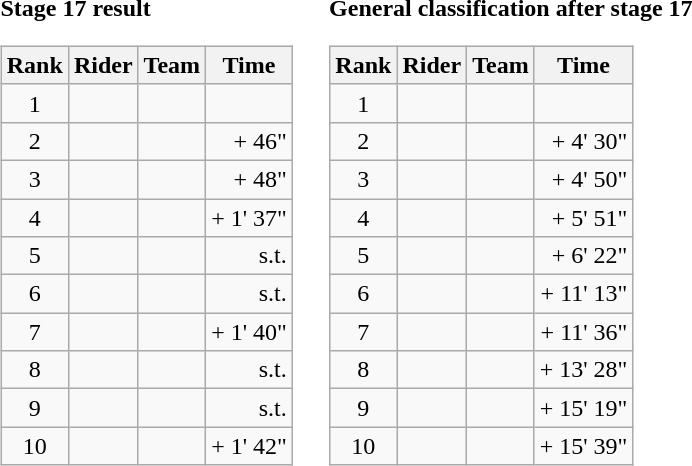<table>
<tr>
<td><strong>Stage 17 result</strong><br><table class="wikitable">
<tr>
<th scope="col">Rank</th>
<th scope="col">Rider</th>
<th scope="col">Team</th>
<th scope="col">Time</th>
</tr>
<tr>
<td style="text-align:center;">1</td>
<td></td>
<td></td>
<td style="text-align:right;"></td>
</tr>
<tr>
<td style="text-align:center;">2</td>
<td></td>
<td></td>
<td style="text-align:right;">+ 46"</td>
</tr>
<tr>
<td style="text-align:center;">3</td>
<td></td>
<td></td>
<td style="text-align:right;">+ 48"</td>
</tr>
<tr>
<td style="text-align:center;">4</td>
<td></td>
<td></td>
<td style="text-align:right;">+ 1' 37"</td>
</tr>
<tr>
<td style="text-align:center;">5</td>
<td></td>
<td></td>
<td style="text-align:right;">s.t.</td>
</tr>
<tr>
<td style="text-align:center;">6</td>
<td></td>
<td></td>
<td style="text-align:right;">s.t.</td>
</tr>
<tr>
<td style="text-align:center;">7</td>
<td></td>
<td></td>
<td style="text-align:right;">+ 1' 40"</td>
</tr>
<tr>
<td style="text-align:center;">8</td>
<td></td>
<td></td>
<td style="text-align:right;">s.t.</td>
</tr>
<tr>
<td style="text-align:center;">9</td>
<td></td>
<td></td>
<td style="text-align:right;">s.t.</td>
</tr>
<tr>
<td style="text-align:center;">10</td>
<td></td>
<td></td>
<td style="text-align:right;">+ 1' 42"</td>
</tr>
</table>
</td>
<td></td>
<td><strong>General classification after stage 17</strong><br><table class="wikitable">
<tr>
<th scope="col">Rank</th>
<th scope="col">Rider</th>
<th scope="col">Team</th>
<th scope="col">Time</th>
</tr>
<tr>
<td style="text-align:center;">1</td>
<td></td>
<td></td>
<td style="text-align:right;"></td>
</tr>
<tr>
<td style="text-align:center;">2</td>
<td></td>
<td></td>
<td style="text-align:right;">+ 4' 30"</td>
</tr>
<tr>
<td style="text-align:center;">3</td>
<td></td>
<td></td>
<td style="text-align:right;">+ 4' 50"</td>
</tr>
<tr>
<td style="text-align:center;">4</td>
<td></td>
<td></td>
<td style="text-align:right;">+ 5' 51"</td>
</tr>
<tr>
<td style="text-align:center;">5</td>
<td></td>
<td></td>
<td style="text-align:right;">+ 6' 22"</td>
</tr>
<tr>
<td style="text-align:center;">6</td>
<td></td>
<td></td>
<td style="text-align:right;">+ 11' 13"</td>
</tr>
<tr>
<td style="text-align:center;">7</td>
<td></td>
<td></td>
<td style="text-align:right;">+ 11' 36"</td>
</tr>
<tr>
<td style="text-align:center;">8</td>
<td></td>
<td></td>
<td style="text-align:right;">+ 13' 28"</td>
</tr>
<tr>
<td style="text-align:center;">9</td>
<td></td>
<td></td>
<td style="text-align:right;">+ 15' 19"</td>
</tr>
<tr>
<td style="text-align:center;">10</td>
<td></td>
<td></td>
<td style="text-align:right;">+ 15' 39"</td>
</tr>
</table>
</td>
</tr>
</table>
